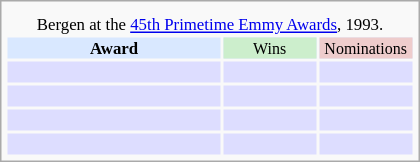<table class="infobox" style="width: 25em; text-align: left; font-size: 70%; vertical-align: middle;">
<tr>
<td colspan="3" style="text-align:center;"></td>
</tr>
<tr>
<td colspan="3" style="text-align:center;">Bergen at the <a href='#'>45th Primetime Emmy Awards</a>, 1993.</td>
</tr>
<tr bgcolor=#D9E8FF style="text-align:center;">
<th style="vertical-align: middle;">Award</th>
<td style="background:#cceecc; font-size:8pt; vertical-align: middle;" width="60px">Wins</td>
<td style="background:#eecccc; font-size:8pt; vertical-align: middle;" width="60px">Nominations</td>
</tr>
<tr bgcolor=#ddddff>
<td align="center"><br></td>
<td></td>
<td></td>
</tr>
<tr bgcolor=#ddddff>
<td align="center"><br></td>
<td></td>
<td></td>
</tr>
<tr bgcolor=#ddddff>
<td align="center"><br></td>
<td></td>
<td></td>
</tr>
<tr bgcolor=#ddddff>
<td align="center"><br></td>
<td></td>
<td></td>
</tr>
</table>
